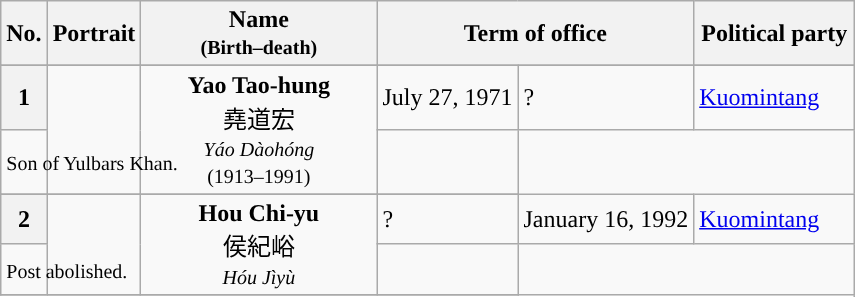<table class="wikitable">
<tr ->
<th>No.</th>
<th>Portrait</th>
<th width=150px>Name<br><small>(Birth–death)</small></th>
<th colspan=2 width=200px>Term of office</th>
<th width=100px>Political party</th>
</tr>
<tr>
</tr>
<tr>
<th style="background-color:">1</th>
<td rowspan=2 align=center></td>
<td rowspan=2 align=center><strong>Yao Tao-hung</strong><br><span>堯道宏</span><br><small><em>Yáo Dàohóng</em><br>(1913–1991)</small></td>
<td>July 27, 1971</td>
<td>?</td>
<td><a href='#'>Kuomintang</a></td>
</tr>
<tr>
<td colspan=4><small>Son of Yulbars Khan.</small></td>
</tr>
<tr>
</tr>
<tr>
<th style="background-color:">2</th>
<td rowspan=2 align=center></td>
<td rowspan=2 align=center><strong>Hou Chi-yu</strong><br><span>侯紀峪</span><br><small><em>Hóu Jìyù</em><br></small></td>
<td>?</td>
<td>January 16, 1992</td>
<td><a href='#'>Kuomintang</a></td>
</tr>
<tr>
<td colspan=4><small>Post abolished.</small></td>
</tr>
<tr>
</tr>
</table>
